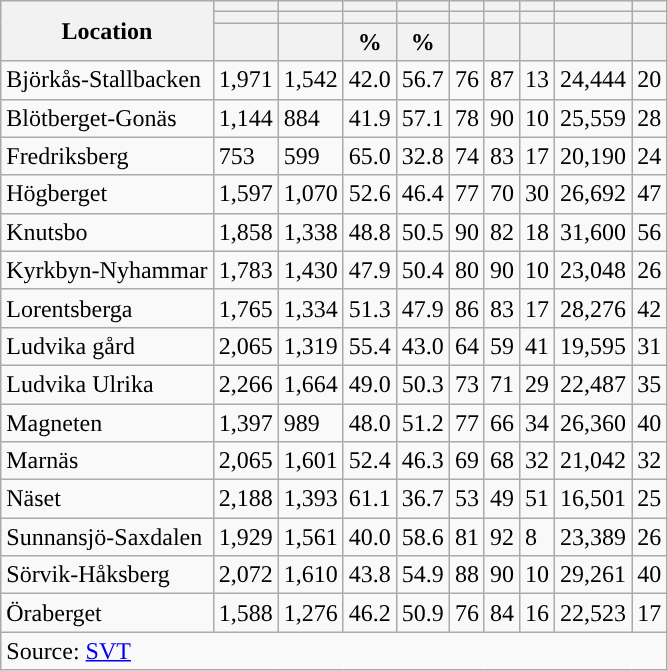<table role="presentation" class="wikitable sortable mw-collapsible">
<tr>
<th rowspan="3">Location</th>
<th></th>
<th></th>
<th></th>
<th></th>
<th></th>
<th></th>
<th></th>
<th></th>
<th></th>
</tr>
<tr>
<th></th>
<th></th>
<th style="background:"></th>
<th style="background:"></th>
<th></th>
<th></th>
<th></th>
<th></th>
<th></th>
</tr>
<tr>
<th data-sort-type="number"></th>
<th data-sort-type="number"></th>
<th data-sort-type="number">%</th>
<th data-sort-type="number">%</th>
<th data-sort-type="number"></th>
<th data-sort-type="number"></th>
<th data-sort-type="number"></th>
<th data-sort-type="number"></th>
<th data-sort-type="number"></th>
</tr>
<tr>
<td align="left">Björkås-Stallbacken</td>
<td>1,971</td>
<td>1,542</td>
<td>42.0</td>
<td>56.7</td>
<td>76</td>
<td>87</td>
<td>13</td>
<td>24,444</td>
<td>20</td>
</tr>
<tr>
<td align="left">Blötberget-Gonäs</td>
<td>1,144</td>
<td>884</td>
<td>41.9</td>
<td>57.1</td>
<td>78</td>
<td>90</td>
<td>10</td>
<td>25,559</td>
<td>28</td>
</tr>
<tr>
<td align="left">Fredriksberg</td>
<td>753</td>
<td>599</td>
<td>65.0</td>
<td>32.8</td>
<td>74</td>
<td>83</td>
<td>17</td>
<td>20,190</td>
<td>24</td>
</tr>
<tr>
<td align="left">Högberget</td>
<td>1,597</td>
<td>1,070</td>
<td>52.6</td>
<td>46.4</td>
<td>77</td>
<td>70</td>
<td>30</td>
<td>26,692</td>
<td>47</td>
</tr>
<tr>
<td align="left">Knutsbo</td>
<td>1,858</td>
<td>1,338</td>
<td>48.8</td>
<td>50.5</td>
<td>90</td>
<td>82</td>
<td>18</td>
<td>31,600</td>
<td>56</td>
</tr>
<tr>
<td align="left">Kyrkbyn-Nyhammar</td>
<td>1,783</td>
<td>1,430</td>
<td>47.9</td>
<td>50.4</td>
<td>80</td>
<td>90</td>
<td>10</td>
<td>23,048</td>
<td>26</td>
</tr>
<tr>
<td align="left">Lorentsberga</td>
<td>1,765</td>
<td>1,334</td>
<td>51.3</td>
<td>47.9</td>
<td>86</td>
<td>83</td>
<td>17</td>
<td>28,276</td>
<td>42</td>
</tr>
<tr>
<td align="left">Ludvika gård</td>
<td>2,065</td>
<td>1,319</td>
<td>55.4</td>
<td>43.0</td>
<td>64</td>
<td>59</td>
<td>41</td>
<td>19,595</td>
<td>31</td>
</tr>
<tr>
<td align="left">Ludvika Ulrika</td>
<td>2,266</td>
<td>1,664</td>
<td>49.0</td>
<td>50.3</td>
<td>73</td>
<td>71</td>
<td>29</td>
<td>22,487</td>
<td>35</td>
</tr>
<tr>
<td align="left">Magneten</td>
<td>1,397</td>
<td>989</td>
<td>48.0</td>
<td>51.2</td>
<td>77</td>
<td>66</td>
<td>34</td>
<td>26,360</td>
<td>40</td>
</tr>
<tr>
<td align="left">Marnäs</td>
<td>2,065</td>
<td>1,601</td>
<td>52.4</td>
<td>46.3</td>
<td>69</td>
<td>68</td>
<td>32</td>
<td>21,042</td>
<td>32</td>
</tr>
<tr>
<td align="left">Näset</td>
<td>2,188</td>
<td>1,393</td>
<td>61.1</td>
<td>36.7</td>
<td>53</td>
<td>49</td>
<td>51</td>
<td>16,501</td>
<td>25</td>
</tr>
<tr>
<td align="left">Sunnansjö-Saxdalen</td>
<td>1,929</td>
<td>1,561</td>
<td>40.0</td>
<td>58.6</td>
<td>81</td>
<td>92</td>
<td>8</td>
<td>23,389</td>
<td>26</td>
</tr>
<tr>
<td align="left">Sörvik-Håksberg</td>
<td>2,072</td>
<td>1,610</td>
<td>43.8</td>
<td>54.9</td>
<td>88</td>
<td>90</td>
<td>10</td>
<td>29,261</td>
<td>40</td>
</tr>
<tr>
<td align="left">Öraberget</td>
<td>1,588</td>
<td>1,276</td>
<td>46.2</td>
<td>50.9</td>
<td>76</td>
<td>84</td>
<td>16</td>
<td>22,523</td>
<td>17</td>
</tr>
<tr>
<td colspan="10" align="left">Source: <a href='#'>SVT</a></td>
</tr>
</table>
